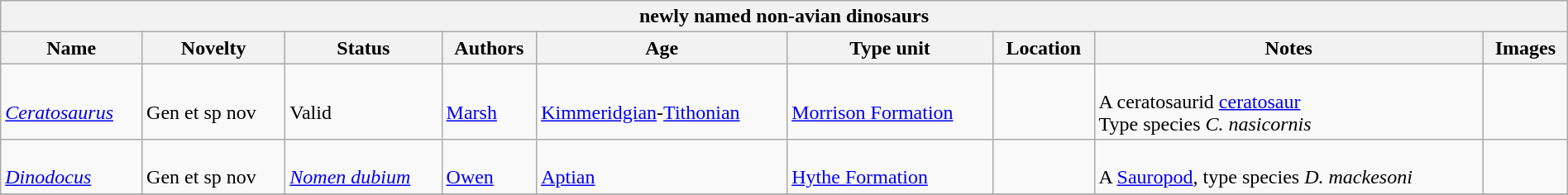<table class="wikitable sortable" align="center" width="100%">
<tr>
<th colspan="9">newly named non-avian dinosaurs</th>
</tr>
<tr>
<th>Name</th>
<th>Novelty</th>
<th>Status</th>
<th>Authors</th>
<th>Age</th>
<th>Type unit</th>
<th>Location</th>
<th>Notes</th>
<th>Images</th>
</tr>
<tr>
<td><br><em><a href='#'>Ceratosaurus</a></em></td>
<td><br>Gen et sp nov</td>
<td><br>Valid</td>
<td><br><a href='#'>Marsh</a></td>
<td><br><a href='#'>Kimmeridgian</a>-<a href='#'>Tithonian</a></td>
<td><br><a href='#'>Morrison Formation</a></td>
<td><br><br></td>
<td><br>A ceratosaurid <a href='#'>ceratosaur</a><br> Type species <em>C. nasicornis</em></td>
<td><br></td>
</tr>
<tr>
<td><br><em><a href='#'>Dinodocus</a></em></td>
<td><br>Gen et sp nov</td>
<td><br><em><a href='#'>Nomen dubium</a></em></td>
<td><br><a href='#'>Owen</a></td>
<td><br><a href='#'>Aptian</a></td>
<td><br><a href='#'>Hythe Formation</a></td>
<td><br><br></td>
<td><br>A <a href='#'>Sauropod</a>, type species <em>D. mackesoni</em></td>
<td></td>
</tr>
<tr>
</tr>
</table>
